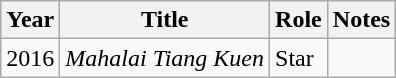<table class="wikitable sortable">
<tr>
<th>Year</th>
<th>Title</th>
<th>Role</th>
<th class="unsortable">Notes</th>
</tr>
<tr>
<td>2016</td>
<td><em>Mahalai Tiang Kuen </em></td>
<td>Star</td>
<td></td>
</tr>
</table>
